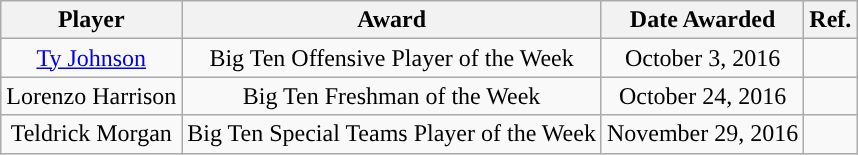<table class="wikitable sortable sortable" style="text-align: center">
<tr align=center>
<th>Player</th>
<th>Award</th>
<th>Date Awarded</th>
<th>Ref.</th>
</tr>
<tr>
<td><a href='#'>Ty Johnson</a></td>
<td>Big Ten Offensive Player of the Week</td>
<td>October 3, 2016</td>
<td></td>
</tr>
<tr>
<td>Lorenzo Harrison</td>
<td>Big Ten Freshman of the Week</td>
<td>October 24, 2016</td>
<td></td>
</tr>
<tr>
<td>Teldrick Morgan</td>
<td>Big Ten Special Teams Player of the Week</td>
<td>November 29, 2016</td>
<td></td>
</tr>
</table>
